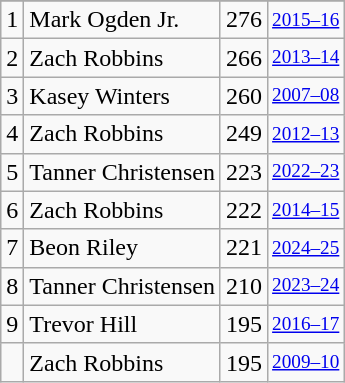<table class="wikitable">
<tr>
</tr>
<tr>
<td>1</td>
<td>Mark Ogden Jr.</td>
<td>276</td>
<td style="font-size:80%;"><a href='#'>2015–16</a></td>
</tr>
<tr>
<td>2</td>
<td>Zach Robbins</td>
<td>266</td>
<td style="font-size:80%;"><a href='#'>2013–14</a></td>
</tr>
<tr>
<td>3</td>
<td>Kasey Winters</td>
<td>260</td>
<td style="font-size:80%;"><a href='#'>2007–08</a></td>
</tr>
<tr>
<td>4</td>
<td>Zach Robbins</td>
<td>249</td>
<td style="font-size:80%;"><a href='#'>2012–13</a></td>
</tr>
<tr>
<td>5</td>
<td>Tanner Christensen</td>
<td>223</td>
<td style="font-size:80%;"><a href='#'>2022–23</a></td>
</tr>
<tr>
<td>6</td>
<td>Zach Robbins</td>
<td>222</td>
<td style="font-size:80%;"><a href='#'>2014–15</a></td>
</tr>
<tr>
<td>7</td>
<td>Beon Riley</td>
<td>221</td>
<td style="font-size:80%;"><a href='#'>2024–25</a></td>
</tr>
<tr>
<td>8</td>
<td>Tanner Christensen</td>
<td>210</td>
<td style="font-size:80%;"><a href='#'>2023–24</a></td>
</tr>
<tr>
<td>9</td>
<td>Trevor Hill</td>
<td>195</td>
<td style="font-size:80%;"><a href='#'>2016–17</a></td>
</tr>
<tr>
<td></td>
<td>Zach Robbins</td>
<td>195</td>
<td style="font-size:80%;"><a href='#'>2009–10</a></td>
</tr>
</table>
